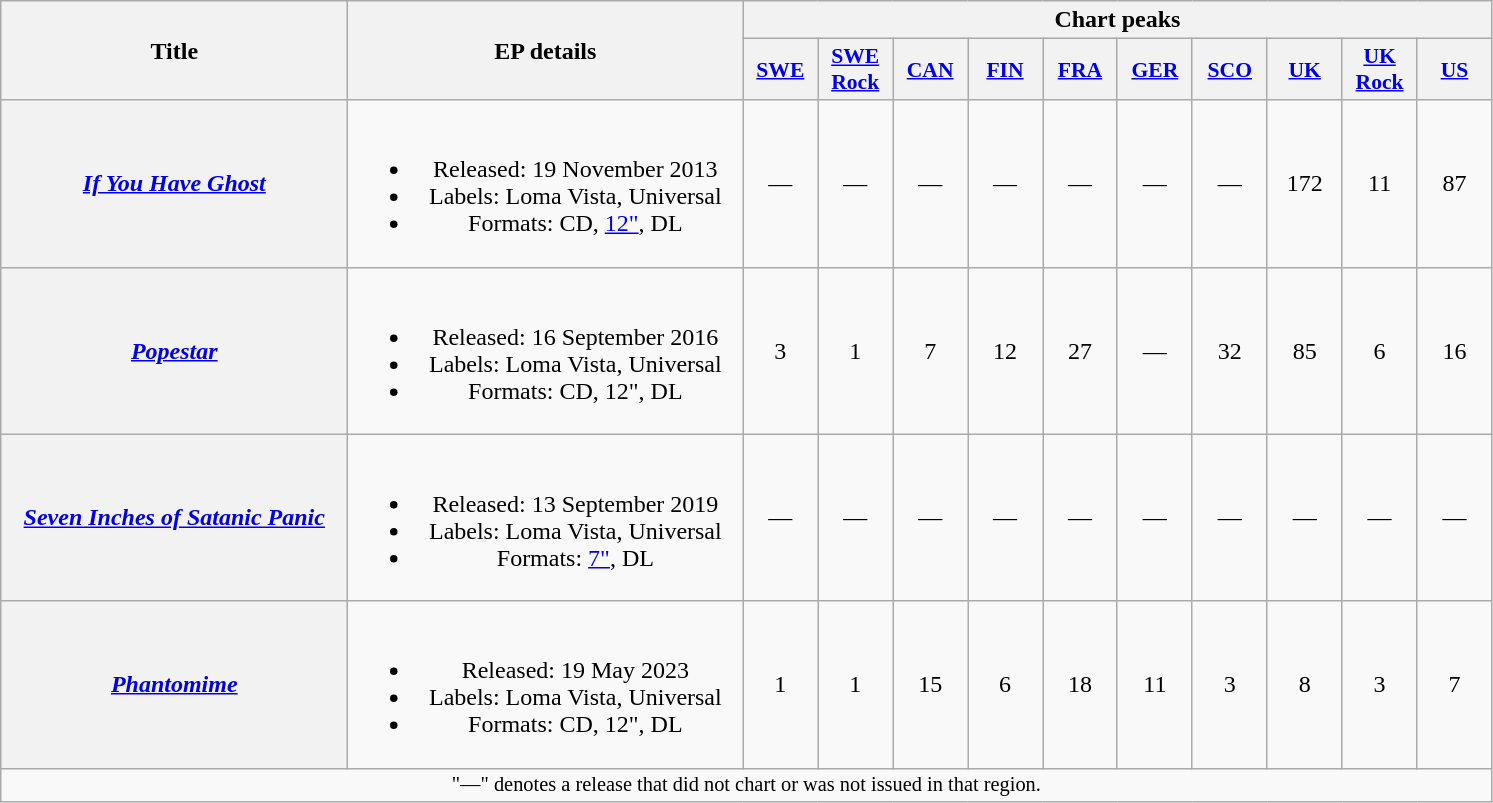<table class="wikitable plainrowheaders" style="text-align:center;">
<tr>
<th scope="col" rowspan="2" style="width:14em;">Title</th>
<th scope="col" rowspan="2" style="width:16em;">EP details</th>
<th scope="col" colspan="10">Chart peaks</th>
</tr>
<tr>
<th scope="col" style="width:3em;font-size:90%;"><a href='#'>SWE</a><br></th>
<th scope="col" style="width:3em;font-size:90%;"><a href='#'>SWE<br>Rock</a><br></th>
<th scope="col" style="width:3em;font-size:90%;"><a href='#'>CAN</a><br></th>
<th scope="col" style="width:3em;font-size:90%;"><a href='#'>FIN</a><br></th>
<th scope="col" style="width:3em;font-size:90%;"><a href='#'>FRA</a><br></th>
<th scope="col" style="width:3em;font-size:90%;"><a href='#'>GER</a><br></th>
<th scope="col" style="width:3em;font-size:90%;"><a href='#'>SCO</a><br></th>
<th scope="col" style="width:3em;font-size:90%;"><a href='#'>UK</a><br></th>
<th scope="col" style="width:3em;font-size:90%;"><a href='#'>UK<br>Rock</a><br></th>
<th scope="col" style="width:3em;font-size:90%;"><a href='#'>US</a><br></th>
</tr>
<tr>
<th scope="row"><em><a href='#'>If You Have Ghost</a></em></th>
<td><br><ul><li>Released: 19 November 2013</li><li>Labels: Loma Vista, Universal</li><li>Formats: CD, <a href='#'>12"</a>, DL</li></ul></td>
<td>—</td>
<td>—</td>
<td>—</td>
<td>—</td>
<td>—</td>
<td>—</td>
<td>—</td>
<td>172</td>
<td>11</td>
<td>87</td>
</tr>
<tr>
<th scope="row"><em><a href='#'>Popestar</a></em></th>
<td><br><ul><li>Released: 16 September 2016</li><li>Labels: Loma Vista, Universal</li><li>Formats: CD, 12", DL</li></ul></td>
<td>3</td>
<td>1</td>
<td>7</td>
<td>12</td>
<td>27</td>
<td>—</td>
<td>32</td>
<td>85</td>
<td>6</td>
<td>16</td>
</tr>
<tr>
<th scope="row"><em><a href='#'>Seven Inches of Satanic Panic</a></em></th>
<td><br><ul><li>Released: 13 September 2019</li><li>Labels: Loma Vista, Universal</li><li>Formats: <a href='#'>7"</a>, DL</li></ul></td>
<td>—</td>
<td>—</td>
<td>—</td>
<td>—</td>
<td>—</td>
<td>—</td>
<td>—</td>
<td>—</td>
<td>—</td>
<td>—</td>
</tr>
<tr>
<th scope="row"><em><a href='#'>Phantomime</a></em></th>
<td><br><ul><li>Released: 19 May 2023</li><li>Labels: Loma Vista, Universal</li><li>Formats: CD, 12", DL</li></ul></td>
<td>1</td>
<td>1</td>
<td>15</td>
<td>6</td>
<td>18</td>
<td>11</td>
<td>3</td>
<td>8</td>
<td>3</td>
<td>7</td>
</tr>
<tr>
<td colspan="12" style="font-size: 85%">"—" denotes a release that did not chart or was not issued in that region.</td>
</tr>
</table>
